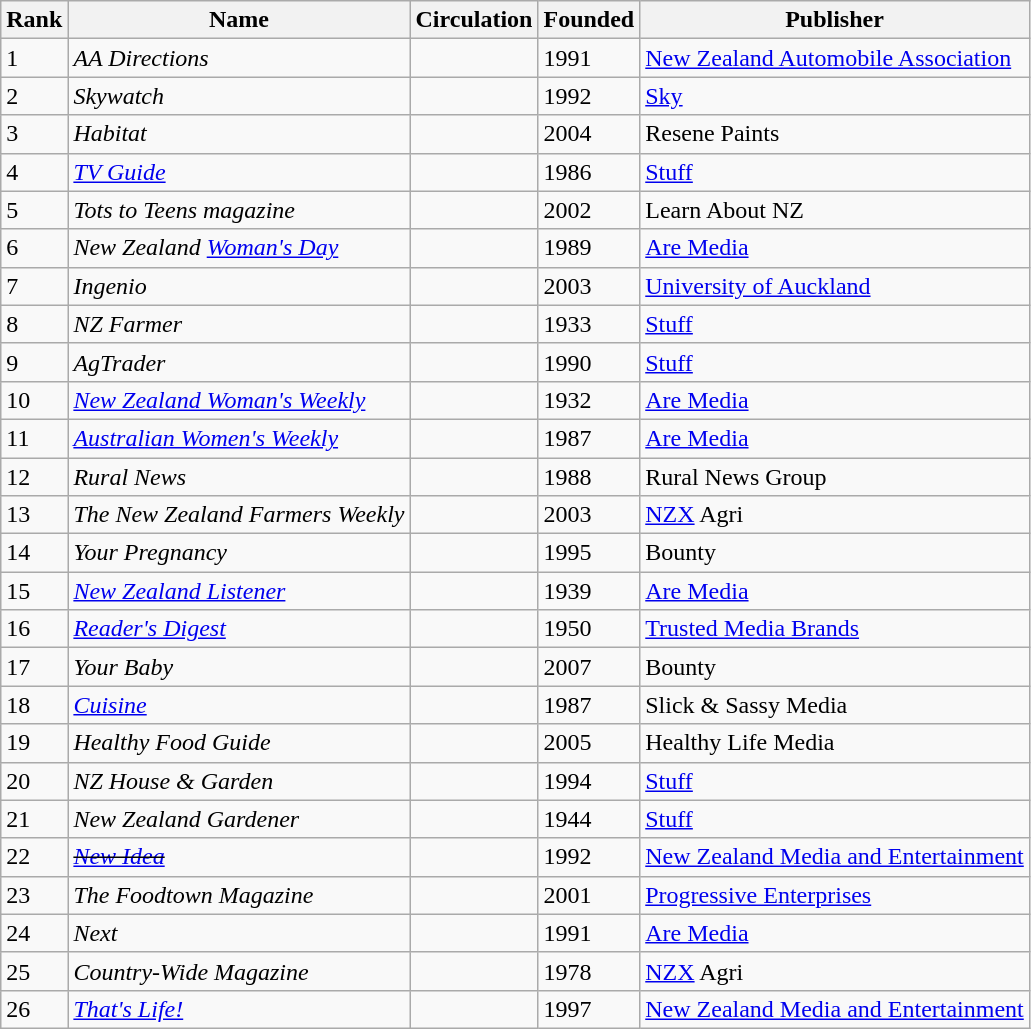<table class="wikitable sortable">
<tr>
<th>Rank</th>
<th>Name</th>
<th>Circulation</th>
<th>Founded</th>
<th>Publisher</th>
</tr>
<tr>
<td>1</td>
<td><em>AA Directions</em></td>
<td></td>
<td>1991</td>
<td><a href='#'>New Zealand Automobile Association</a></td>
</tr>
<tr>
<td>2</td>
<td><em>Skywatch</em></td>
<td></td>
<td>1992</td>
<td><a href='#'>Sky</a></td>
</tr>
<tr>
<td>3</td>
<td><em>Habitat</em></td>
<td></td>
<td>2004</td>
<td>Resene Paints</td>
</tr>
<tr>
<td>4</td>
<td><em><a href='#'>TV Guide</a></em></td>
<td></td>
<td>1986</td>
<td><a href='#'>Stuff</a></td>
</tr>
<tr>
<td>5</td>
<td><em>Tots to Teens magazine</em></td>
<td></td>
<td>2002</td>
<td>Learn About NZ</td>
</tr>
<tr>
<td>6</td>
<td><em>New Zealand <a href='#'>Woman's Day</a></em></td>
<td></td>
<td>1989</td>
<td><a href='#'>Are Media</a></td>
</tr>
<tr>
<td>7</td>
<td><em>Ingenio</em></td>
<td></td>
<td>2003</td>
<td><a href='#'>University of Auckland</a></td>
</tr>
<tr>
<td>8</td>
<td><em>NZ Farmer</em></td>
<td></td>
<td>1933</td>
<td><a href='#'>Stuff</a></td>
</tr>
<tr>
<td>9</td>
<td><em>AgTrader</em></td>
<td></td>
<td>1990</td>
<td><a href='#'>Stuff</a></td>
</tr>
<tr>
<td>10</td>
<td><em><a href='#'>New Zealand Woman's Weekly</a></em></td>
<td></td>
<td>1932</td>
<td><a href='#'>Are Media</a></td>
</tr>
<tr>
<td>11</td>
<td><em><a href='#'>Australian Women's Weekly</a></em></td>
<td></td>
<td>1987</td>
<td><a href='#'>Are Media</a></td>
</tr>
<tr>
<td>12</td>
<td><em>Rural News</em></td>
<td></td>
<td>1988</td>
<td>Rural News Group</td>
</tr>
<tr>
<td>13</td>
<td><em>The New Zealand Farmers Weekly</em></td>
<td></td>
<td>2003</td>
<td><a href='#'>NZX</a> Agri</td>
</tr>
<tr>
<td>14</td>
<td><em>Your Pregnancy</em></td>
<td></td>
<td>1995</td>
<td>Bounty</td>
</tr>
<tr>
<td>15</td>
<td><em><a href='#'>New Zealand Listener</a></em></td>
<td></td>
<td>1939</td>
<td><a href='#'>Are Media</a></td>
</tr>
<tr>
<td>16</td>
<td><em><a href='#'>Reader's Digest</a></em></td>
<td></td>
<td>1950</td>
<td><a href='#'>Trusted Media Brands</a></td>
</tr>
<tr>
<td>17</td>
<td><em>Your Baby</em></td>
<td></td>
<td>2007</td>
<td>Bounty</td>
</tr>
<tr>
<td>18</td>
<td><em><a href='#'>Cuisine</a></em></td>
<td></td>
<td>1987</td>
<td>Slick & Sassy Media</td>
</tr>
<tr>
<td>19</td>
<td><em>Healthy Food Guide</em></td>
<td></td>
<td>2005</td>
<td>Healthy Life Media</td>
</tr>
<tr>
<td>20</td>
<td><em>NZ House & Garden</em></td>
<td></td>
<td>1994</td>
<td><a href='#'>Stuff</a></td>
</tr>
<tr>
<td>21</td>
<td><em>New Zealand Gardener</em></td>
<td></td>
<td>1944</td>
<td><a href='#'>Stuff</a></td>
</tr>
<tr>
<td>22</td>
<td><s><em><a href='#'>New Idea</a></em></s></td>
<td></td>
<td>1992</td>
<td><a href='#'>New Zealand Media and Entertainment</a></td>
</tr>
<tr>
<td>23</td>
<td><em>The Foodtown Magazine</em></td>
<td></td>
<td>2001</td>
<td><a href='#'>Progressive Enterprises</a></td>
</tr>
<tr>
<td>24</td>
<td><em>Next</em></td>
<td></td>
<td>1991</td>
<td><a href='#'>Are Media</a></td>
</tr>
<tr>
<td>25</td>
<td><em>Country-Wide Magazine </em></td>
<td></td>
<td>1978</td>
<td><a href='#'>NZX</a> Agri</td>
</tr>
<tr>
<td>26</td>
<td><em><a href='#'>That's Life!</a></em></td>
<td></td>
<td>1997</td>
<td><a href='#'>New Zealand Media and Entertainment</a></td>
</tr>
</table>
